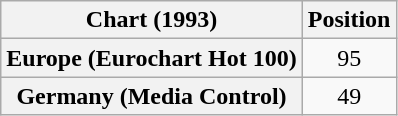<table class="wikitable sortable plainrowheaders" style="text-align:center">
<tr>
<th>Chart (1993)</th>
<th>Position</th>
</tr>
<tr>
<th scope="row">Europe (Eurochart Hot 100)</th>
<td>95</td>
</tr>
<tr>
<th scope="row">Germany (Media Control)</th>
<td>49</td>
</tr>
</table>
